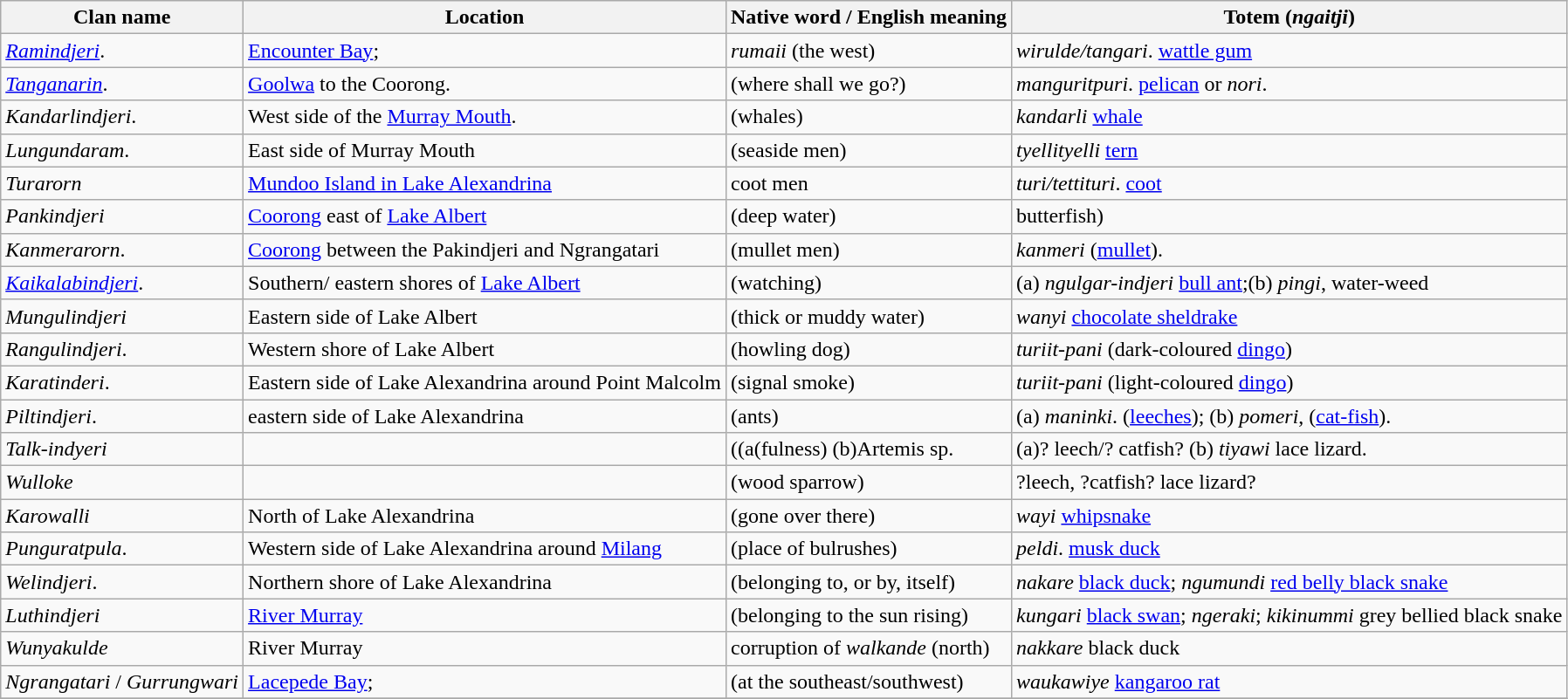<table class="wikitable">
<tr>
<th>Clan name</th>
<th>Location</th>
<th>Native word / English meaning</th>
<th>Totem (<em>ngaitji</em>)</th>
</tr>
<tr>
<td><em><a href='#'>Ramindjeri</a></em>.</td>
<td><a href='#'>Encounter Bay</a>;</td>
<td><em>rumaii</em> (the west)</td>
<td><em>wirulde/tangari</em>. <a href='#'>wattle gum</a></td>
</tr>
<tr>
<td><a href='#'><em>Tanganarin</em></a>.</td>
<td><a href='#'>Goolwa</a> to the Coorong.</td>
<td>(where shall we go?)</td>
<td><em>manguritpuri</em>. <a href='#'>pelican</a> or <em>nori</em>.</td>
</tr>
<tr>
<td><em>Kandarlindjeri</em>.</td>
<td>West side of the <a href='#'>Murray Mouth</a>.</td>
<td>(whales)</td>
<td><em>kandarli</em> <a href='#'>whale</a></td>
</tr>
<tr>
<td><em>Lungundaram</em>.</td>
<td>East side of Murray Mouth</td>
<td>(seaside men)</td>
<td><em>tyellityelli</em> <a href='#'>tern</a></td>
</tr>
<tr>
<td><em>Turarorn</em></td>
<td><a href='#'>Mundoo Island in Lake Alexandrina</a></td>
<td>coot men</td>
<td><em>turi/tettituri</em>. <a href='#'>coot</a></td>
</tr>
<tr>
<td><em>Pankindjeri</em></td>
<td><a href='#'>Coorong</a> east of <a href='#'>Lake Albert</a></td>
<td>(deep water)</td>
<td>butterfish)</td>
</tr>
<tr>
<td><em>Kanmerarorn</em>.</td>
<td><a href='#'>Coorong</a> between the Pakindjeri and Ngrangatari</td>
<td>(mullet men)</td>
<td><em>kanmeri</em>  (<a href='#'>mullet</a>).</td>
</tr>
<tr>
<td><a href='#'><em>Kaikalabindjeri</em></a>.</td>
<td>Southern/ eastern shores of <a href='#'>Lake Albert</a></td>
<td>(watching)</td>
<td>(a) <em>ngulgar-indjeri</em> <a href='#'>bull ant</a>;(b) <em>pingi</em>, water-weed</td>
</tr>
<tr>
<td><em>Mungulindjeri</em></td>
<td>Eastern side of Lake Albert</td>
<td>(thick or muddy water)</td>
<td><em>wanyi</em> <a href='#'>chocolate sheldrake</a></td>
</tr>
<tr>
<td><em>Rangulindjeri</em>.</td>
<td>Western shore of Lake Albert</td>
<td>(howling dog)</td>
<td><em>turiit-pani</em> (dark-coloured <a href='#'>dingo</a>)</td>
</tr>
<tr>
<td><em>Karatinderi</em>.</td>
<td>Eastern side of Lake Alexandrina around Point Malcolm</td>
<td>(signal smoke)</td>
<td><em>turiit-pani</em> (light-coloured <a href='#'>dingo</a>)</td>
</tr>
<tr>
<td><em>Piltindjeri</em>.</td>
<td>eastern side of Lake Alexandrina</td>
<td>(ants)</td>
<td>(a) <em>maninki</em>. (<a href='#'>leeches</a>); (b) <em>pomeri</em>, (<a href='#'>cat-fish</a>).</td>
</tr>
<tr>
<td><em>Talk-indyeri</em></td>
<td></td>
<td>((a(fulness) (b)Artemis sp.</td>
<td>(a)? leech/? catfish? (b) <em>tiyawi</em> lace lizard.</td>
</tr>
<tr>
<td><em>Wulloke</em></td>
<td></td>
<td>(wood sparrow)</td>
<td>?leech, ?catfish? lace lizard?</td>
</tr>
<tr>
<td><em>Karowalli</em></td>
<td>North of Lake Alexandrina</td>
<td>(gone over there)</td>
<td><em>wayi</em> <a href='#'>whipsnake</a></td>
</tr>
<tr>
<td><em>Punguratpula</em>.</td>
<td>Western side of Lake Alexandrina around <a href='#'>Milang</a></td>
<td>(place of bulrushes)</td>
<td><em>peldi</em>. <a href='#'>musk duck</a></td>
</tr>
<tr>
<td><em>Welindjeri</em>.</td>
<td>Northern shore of Lake Alexandrina</td>
<td>(belonging to, or by, itself)</td>
<td><em>nakare</em> <a href='#'>black duck</a>; <em>ngumundi</em> <a href='#'>red belly black snake</a></td>
</tr>
<tr>
<td><em>Luthindjeri</em></td>
<td><a href='#'>River Murray</a></td>
<td>(belonging to the sun rising)</td>
<td><em>kungari</em> <a href='#'>black swan</a>; <em>ngeraki</em>; <em>kikinummi</em>  grey bellied black snake</td>
</tr>
<tr>
<td><em>Wunyakulde</em></td>
<td>River Murray</td>
<td>corruption of <em>walkande</em> (north)</td>
<td><em>nakkare</em> black duck</td>
</tr>
<tr>
<td><em>Ngrangatari</em> / <em>Gurrungwari</em></td>
<td><a href='#'>Lacepede Bay</a>;</td>
<td>(at the southeast/southwest)</td>
<td><em>waukawiye</em> <a href='#'>kangaroo rat</a></td>
</tr>
<tr>
</tr>
</table>
